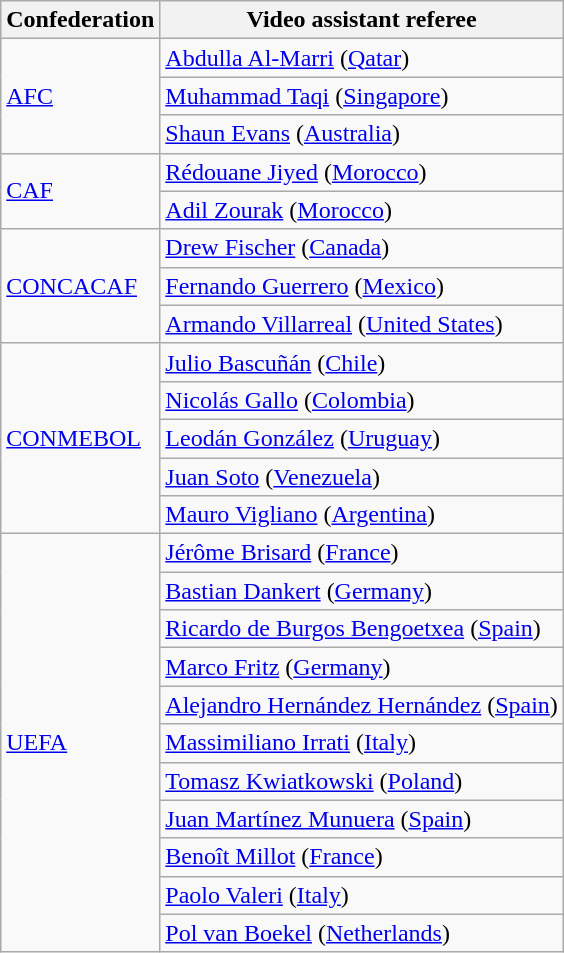<table class="wikitable">
<tr>
<th>Confederation</th>
<th>Video assistant referee</th>
</tr>
<tr>
<td rowspan="3"><a href='#'>AFC</a></td>
<td><a href='#'>Abdulla Al-Marri</a> (<a href='#'>Qatar</a>)</td>
</tr>
<tr>
<td><a href='#'>Muhammad Taqi</a> (<a href='#'>Singapore</a>)</td>
</tr>
<tr>
<td><a href='#'>Shaun Evans</a> (<a href='#'>Australia</a>)</td>
</tr>
<tr>
<td rowspan="2"><a href='#'>CAF</a></td>
<td><a href='#'>Rédouane Jiyed</a> (<a href='#'>Morocco</a>)</td>
</tr>
<tr>
<td><a href='#'>Adil Zourak</a> (<a href='#'>Morocco</a>)</td>
</tr>
<tr>
<td rowspan="3"><a href='#'>CONCACAF</a></td>
<td><a href='#'>Drew Fischer</a> (<a href='#'>Canada</a>)</td>
</tr>
<tr>
<td><a href='#'>Fernando Guerrero</a> (<a href='#'>Mexico</a>)</td>
</tr>
<tr>
<td><a href='#'>Armando Villarreal</a> (<a href='#'>United States</a>)</td>
</tr>
<tr>
<td rowspan="5"><a href='#'>CONMEBOL</a></td>
<td><a href='#'>Julio Bascuñán</a> (<a href='#'>Chile</a>)</td>
</tr>
<tr>
<td><a href='#'>Nicolás Gallo</a> (<a href='#'>Colombia</a>)</td>
</tr>
<tr>
<td><a href='#'>Leodán González</a> (<a href='#'>Uruguay</a>)</td>
</tr>
<tr>
<td><a href='#'>Juan Soto</a> (<a href='#'>Venezuela</a>)</td>
</tr>
<tr>
<td><a href='#'>Mauro Vigliano</a> (<a href='#'>Argentina</a>)</td>
</tr>
<tr>
<td rowspan="11"><a href='#'>UEFA</a></td>
<td><a href='#'>Jérôme Brisard</a> (<a href='#'>France</a>)</td>
</tr>
<tr>
<td><a href='#'>Bastian Dankert</a> (<a href='#'>Germany</a>)</td>
</tr>
<tr>
<td><a href='#'>Ricardo de Burgos Bengoetxea</a> (<a href='#'>Spain</a>)</td>
</tr>
<tr>
<td><a href='#'>Marco Fritz</a> (<a href='#'>Germany</a>)</td>
</tr>
<tr>
<td><a href='#'>Alejandro Hernández Hernández</a> (<a href='#'>Spain</a>)</td>
</tr>
<tr>
<td><a href='#'>Massimiliano Irrati</a> (<a href='#'>Italy</a>)</td>
</tr>
<tr>
<td><a href='#'>Tomasz Kwiatkowski</a> (<a href='#'>Poland</a>)</td>
</tr>
<tr>
<td><a href='#'>Juan Martínez Munuera</a> (<a href='#'>Spain</a>)</td>
</tr>
<tr>
<td><a href='#'>Benoît Millot</a> (<a href='#'>France</a>)</td>
</tr>
<tr>
<td><a href='#'>Paolo Valeri</a> (<a href='#'>Italy</a>)</td>
</tr>
<tr>
<td><a href='#'>Pol van Boekel</a> (<a href='#'>Netherlands</a>)</td>
</tr>
</table>
